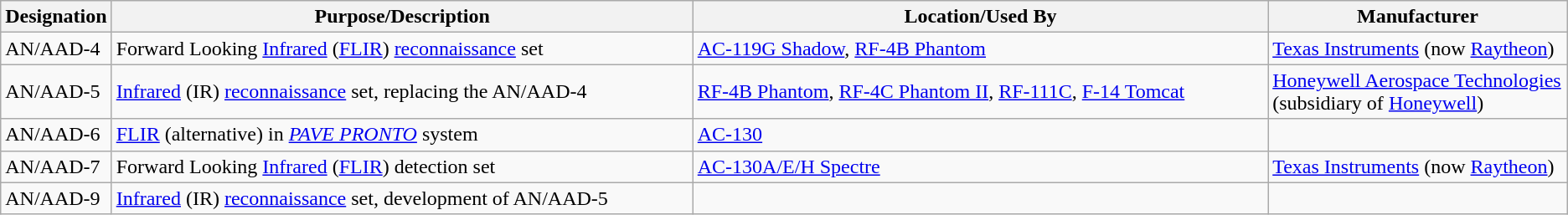<table class="wikitable sortable">
<tr>
<th scope="col">Designation</th>
<th scope="col" style="width: 500px;">Purpose/Description</th>
<th scope="col" style="width: 500px;">Location/Used By</th>
<th scope="col" style="width: 250px;">Manufacturer</th>
</tr>
<tr>
<td>AN/AAD-4</td>
<td>Forward Looking <a href='#'>Infrared</a> (<a href='#'>FLIR</a>) <a href='#'>reconnaissance</a> set</td>
<td><a href='#'>AC-119G Shadow</a>, <a href='#'>RF-4B Phantom</a></td>
<td><a href='#'>Texas Instruments</a> (now <a href='#'>Raytheon</a>)</td>
</tr>
<tr>
<td>AN/AAD-5</td>
<td><a href='#'>Infrared</a> (IR) <a href='#'>reconnaissance</a> set, replacing the AN/AAD-4</td>
<td><a href='#'>RF-4B Phantom</a>, <a href='#'>RF-4C Phantom II</a>, <a href='#'>RF-111C</a>, <a href='#'>F-14 Tomcat</a></td>
<td><a href='#'>Honeywell Aerospace Technologies</a> (subsidiary of <a href='#'>Honeywell</a>)</td>
</tr>
<tr>
<td>AN/AAD-6</td>
<td><a href='#'>FLIR</a> (alternative) in <em><a href='#'>PAVE PRONTO</a></em> system</td>
<td><a href='#'>AC-130</a></td>
<td></td>
</tr>
<tr>
<td>AN/AAD-7</td>
<td>Forward Looking <a href='#'>Infrared</a> (<a href='#'>FLIR</a>) detection set</td>
<td><a href='#'>AC-130A/E/H Spectre</a></td>
<td><a href='#'>Texas Instruments</a> (now <a href='#'>Raytheon</a>)</td>
</tr>
<tr>
<td>AN/AAD-9</td>
<td><a href='#'>Infrared</a> (IR) <a href='#'>reconnaissance</a> set, development of AN/AAD-5</td>
<td></td>
<td></td>
</tr>
</table>
